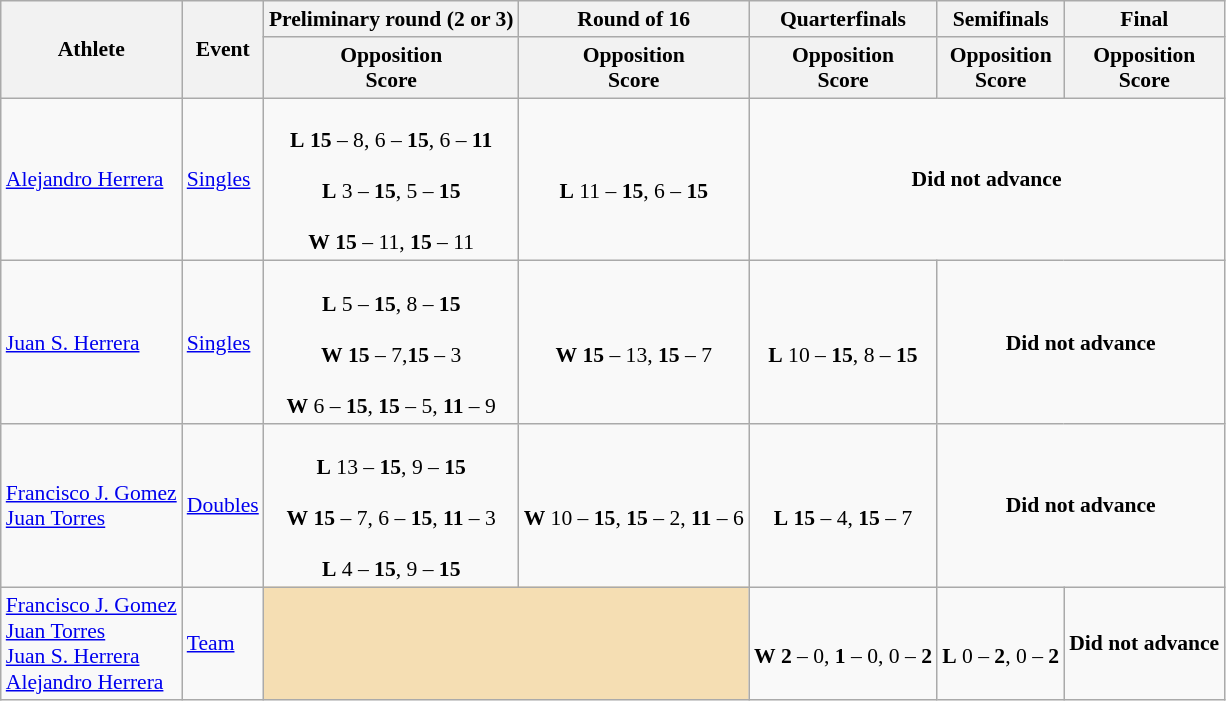<table class="wikitable" border="1" style="font-size:90%">
<tr>
<th rowspan=2>Athlete</th>
<th rowspan=2>Event</th>
<th>Preliminary round (2 or 3)</th>
<th>Round of 16</th>
<th>Quarterfinals</th>
<th>Semifinals</th>
<th>Final</th>
</tr>
<tr>
<th>Opposition<br>Score</th>
<th>Opposition<br>Score</th>
<th>Opposition<br>Score</th>
<th>Opposition<br>Score</th>
<th>Opposition<br>Score</th>
</tr>
<tr>
<td><a href='#'>Alejandro Herrera</a></td>
<td><a href='#'>Singles</a></td>
<td align=center><br><strong>L</strong> <strong>15</strong> – 8, 6 – <strong>15</strong>, 6 – <strong>11</strong><br><br><strong>L</strong> 3 – <strong>15</strong>, 5 – <strong>15</strong><br><br><strong>W</strong> <strong>15</strong> – 11, <strong>15</strong> – 11</td>
<td align=center><br><strong>L</strong> 11 – <strong>15</strong>, 6 – <strong>15</strong></td>
<td align="center" colspan="7"><strong>Did not advance</strong></td>
</tr>
<tr>
<td><a href='#'>Juan S. Herrera</a></td>
<td><a href='#'>Singles</a></td>
<td align=center><br><strong>L</strong> 5 – <strong>15</strong>, 8 – <strong>15</strong><br><br><strong>W</strong> <strong>15</strong> – 7,<strong>15</strong> – 3<br><br><strong>W</strong> 6 – <strong>15</strong>, <strong>15</strong> – 5, <strong>11</strong> – 9</td>
<td align=center><br><strong>W</strong> <strong>15</strong> – 13, <strong>15</strong> – 7</td>
<td align=center><br><strong>L</strong> 10 – <strong>15</strong>, 8 – <strong>15</strong></td>
<td align="center" colspan="7"><strong>Did not advance</strong></td>
</tr>
<tr>
<td><a href='#'>Francisco J. Gomez</a><br><a href='#'>Juan Torres</a></td>
<td><a href='#'>Doubles</a></td>
<td align=center><br><strong>L</strong> 13 – <strong>15</strong>, 9 – <strong>15</strong><br><br><strong>W</strong> <strong>15</strong> – 7, 6 – <strong>15</strong>, <strong>11</strong> – 3<br><br><strong>L</strong> 4 – <strong>15</strong>, 9 – <strong>15</strong></td>
<td align=center><br><strong>W</strong> 10 – <strong>15</strong>, <strong>15</strong> – 2, <strong>11</strong> – 6</td>
<td align=center><br><strong>L</strong> <strong>15</strong> – 4, <strong>15</strong> – 7</td>
<td align="center" colspan="7"><strong>Did not advance</strong></td>
</tr>
<tr>
<td><a href='#'>Francisco J. Gomez</a><br><a href='#'>Juan Torres</a><br><a href='#'>Juan S. Herrera</a><br><a href='#'>Alejandro Herrera</a></td>
<td><a href='#'>Team</a></td>
<td align=center bgcolor=wheat colspan=2></td>
<td align=center><br><strong>W</strong> <strong>2</strong> – 0, <strong>1</strong> – 0, 0 – <strong>2</strong></td>
<td align=center><br><strong>L</strong> 0 – <strong>2</strong>, 0 – <strong>2</strong><br></td>
<td align="center" colspan="7"><strong>Did not advance</strong></td>
</tr>
</table>
